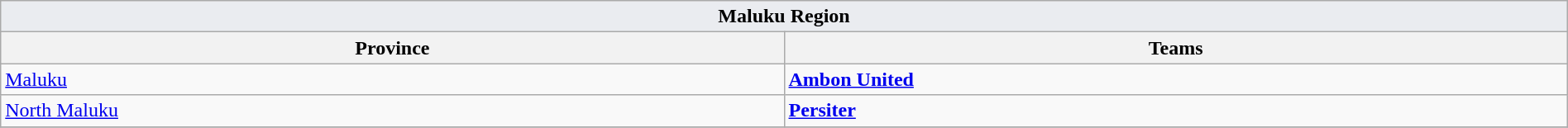<table class="wikitable sortable" style="width:100%;">
<tr>
<th colspan=2 style="background-color:#eaecf0;text-align:center;"><strong>Maluku Region</strong></th>
</tr>
<tr>
<th style="width:50%;">Province</th>
<th style="width:50%;">Teams</th>
</tr>
<tr>
<td> <a href='#'>Maluku</a></td>
<td><strong><a href='#'>Ambon United</a></strong></td>
</tr>
<tr>
<td> <a href='#'>North Maluku</a></td>
<td><strong><a href='#'>Persiter</a></strong></td>
</tr>
<tr>
</tr>
</table>
